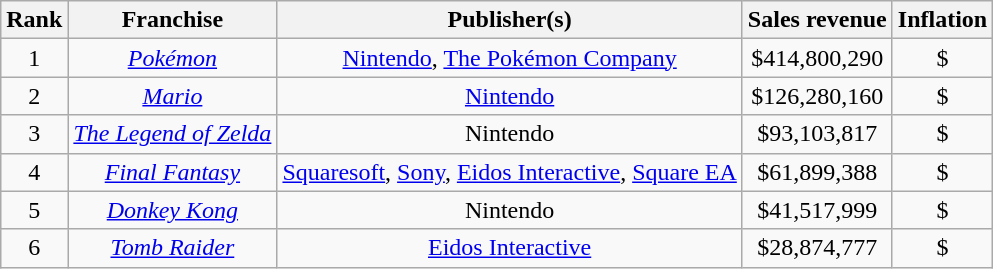<table class="wikitable sortable" style="text-align:center">
<tr>
<th>Rank</th>
<th>Franchise</th>
<th>Publisher(s)</th>
<th>Sales revenue</th>
<th>Inflation</th>
</tr>
<tr>
<td>1</td>
<td><a href='#'><em>Pokémon</em></a></td>
<td><a href='#'>Nintendo</a>, <a href='#'>The Pokémon Company</a></td>
<td>$414,800,290</td>
<td>$</td>
</tr>
<tr>
<td>2</td>
<td><a href='#'><em>Mario</em></a></td>
<td><a href='#'>Nintendo</a></td>
<td>$126,280,160</td>
<td>$</td>
</tr>
<tr>
<td>3</td>
<td><em><a href='#'>The Legend of Zelda</a></em></td>
<td>Nintendo</td>
<td>$93,103,817</td>
<td>$</td>
</tr>
<tr>
<td>4</td>
<td><em><a href='#'>Final Fantasy</a></em></td>
<td><a href='#'>Squaresoft</a>, <a href='#'>Sony</a>, <a href='#'>Eidos Interactive</a>, <a href='#'>Square EA</a></td>
<td>$61,899,388</td>
<td>$</td>
</tr>
<tr>
<td>5</td>
<td><em><a href='#'>Donkey Kong</a></em></td>
<td>Nintendo</td>
<td>$41,517,999</td>
<td>$</td>
</tr>
<tr>
<td>6</td>
<td><em><a href='#'>Tomb Raider</a></em></td>
<td><a href='#'>Eidos Interactive</a></td>
<td>$28,874,777</td>
<td>$</td>
</tr>
</table>
